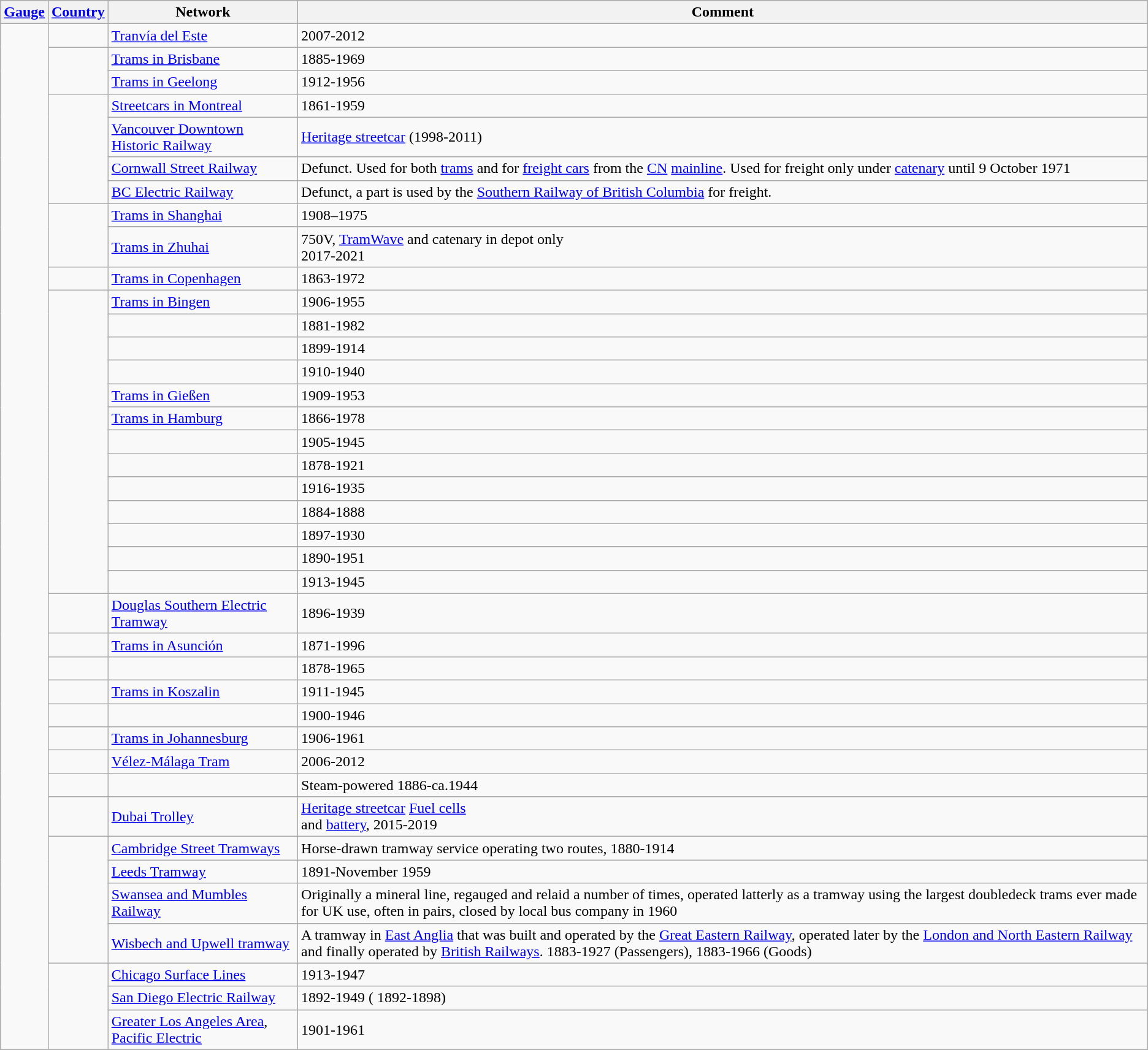<table class="wikitable sortable">
<tr>
<th><a href='#'>Gauge</a></th>
<th style="text-align:center;"><a href='#'>Country</a></th>
<th>Network</th>
<th>Comment</th>
</tr>
<tr>
<td rowspan="39" data-sort-value="1435"></td>
<td></td>
<td><a href='#'>Tranvía del Este</a></td>
<td>2007-2012</td>
</tr>
<tr>
<td rowspan="2"></td>
<td><a href='#'>Trams in Brisbane</a></td>
<td>1885-1969</td>
</tr>
<tr>
<td><a href='#'>Trams in Geelong</a></td>
<td>1912-1956</td>
</tr>
<tr>
<td rowspan="4"></td>
<td><a href='#'>Streetcars in Montreal</a></td>
<td>1861-1959</td>
</tr>
<tr>
<td><a href='#'>Vancouver Downtown Historic Railway</a></td>
<td><a href='#'>Heritage streetcar</a> (1998-2011)</td>
</tr>
<tr>
<td><a href='#'>Cornwall Street Railway</a></td>
<td>Defunct. Used for both <a href='#'>trams</a> and for <a href='#'>freight cars</a> from the <a href='#'>CN</a> <a href='#'>mainline</a>. Used for freight only under <a href='#'>catenary</a> until 9 October 1971</td>
</tr>
<tr>
<td><a href='#'>BC Electric Railway</a></td>
<td>Defunct, a part is used by the <a href='#'>Southern Railway of British Columbia</a> for freight.</td>
</tr>
<tr>
<td rowspan="2"></td>
<td><a href='#'>Trams in Shanghai</a></td>
<td>1908–1975</td>
</tr>
<tr>
<td><a href='#'>Trams in Zhuhai</a></td>
<td>750V, <a href='#'>TramWave</a> and catenary in depot only<br>2017-2021</td>
</tr>
<tr>
<td></td>
<td><a href='#'>Trams in Copenhagen</a></td>
<td>1863-1972</td>
</tr>
<tr>
<td rowspan="13"></td>
<td><a href='#'>Trams in Bingen</a></td>
<td>1906-1955</td>
</tr>
<tr>
<td></td>
<td>1881-1982</td>
</tr>
<tr>
<td></td>
<td>1899-1914</td>
</tr>
<tr>
<td></td>
<td>1910-1940</td>
</tr>
<tr>
<td><a href='#'>Trams in Gießen</a></td>
<td>1909-1953</td>
</tr>
<tr>
<td><a href='#'>Trams in Hamburg</a></td>
<td>1866-1978</td>
</tr>
<tr>
<td></td>
<td>1905-1945</td>
</tr>
<tr>
<td></td>
<td>1878-1921</td>
</tr>
<tr>
<td></td>
<td>1916-1935</td>
</tr>
<tr>
<td></td>
<td>1884-1888</td>
</tr>
<tr>
<td></td>
<td>1897-1930</td>
</tr>
<tr>
<td></td>
<td>1890-1951</td>
</tr>
<tr>
<td></td>
<td>1913-1945</td>
</tr>
<tr>
<td></td>
<td><a href='#'>Douglas Southern Electric Tramway</a></td>
<td>1896-1939</td>
</tr>
<tr>
<td></td>
<td><a href='#'>Trams in Asunción</a></td>
<td>1871-1996</td>
</tr>
<tr>
<td></td>
<td></td>
<td>1878-1965</td>
</tr>
<tr>
<td></td>
<td><a href='#'>Trams in Koszalin</a></td>
<td>1911-1945</td>
</tr>
<tr>
<td></td>
<td></td>
<td>1900-1946</td>
</tr>
<tr>
<td></td>
<td><a href='#'>Trams in Johannesburg</a></td>
<td>1906-1961</td>
</tr>
<tr>
<td></td>
<td><a href='#'>Vélez-Málaga Tram</a></td>
<td>2006-2012</td>
</tr>
<tr>
<td></td>
<td></td>
<td>Steam-powered 1886-ca.1944</td>
</tr>
<tr>
<td></td>
<td><a href='#'>Dubai Trolley</a></td>
<td><a href='#'>Heritage streetcar</a> <a href='#'>Fuel cells</a> <br> and <a href='#'>battery</a>, 2015-2019</td>
</tr>
<tr>
<td rowspan="4"></td>
<td><a href='#'>Cambridge Street Tramways</a></td>
<td>Horse-drawn tramway service operating two routes, 1880-1914</td>
</tr>
<tr>
<td><a href='#'>Leeds Tramway</a></td>
<td>1891-November 1959</td>
</tr>
<tr>
<td><a href='#'>Swansea and Mumbles Railway</a></td>
<td>Originally a mineral line, regauged and relaid a number of times, operated latterly as a tramway using the largest doubledeck trams ever made for UK use, often in pairs, closed by local bus company in 1960</td>
</tr>
<tr>
<td><a href='#'>Wisbech and Upwell tramway</a></td>
<td>A tramway in <a href='#'>East Anglia</a> that was built and operated by the <a href='#'>Great Eastern Railway</a>, operated later by the <a href='#'>London and North Eastern Railway</a> and finally operated by <a href='#'>British Railways</a>. 1883-1927 (Passengers), 1883-1966 (Goods)</td>
</tr>
<tr>
<td rowspan="3"></td>
<td><a href='#'>Chicago Surface Lines</a></td>
<td>1913-1947</td>
</tr>
<tr>
<td><a href='#'>San Diego Electric Railway</a></td>
<td>1892-1949 ( 1892-1898)</td>
</tr>
<tr>
<td><a href='#'>Greater Los Angeles Area</a>, <a href='#'>Pacific Electric</a></td>
<td>1901-1961</td>
</tr>
</table>
